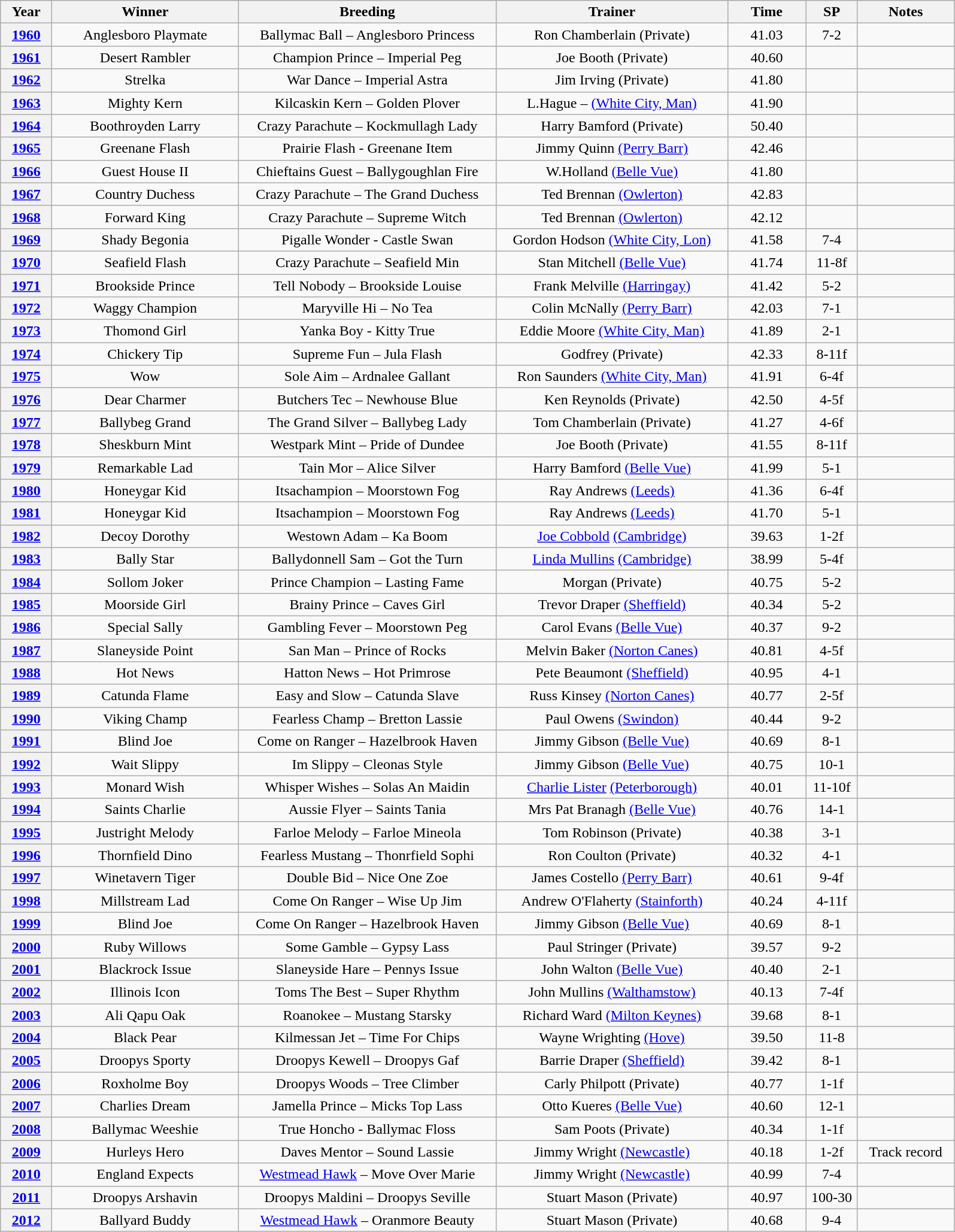<table class="wikitable" style="text-align:center">
<tr>
<th width=50>Year</th>
<th width=200>Winner</th>
<th width=280>Breeding</th>
<th width=250>Trainer</th>
<th width=80>Time</th>
<th width=50>SP</th>
<th width=100>Notes</th>
</tr>
<tr>
<th><a href='#'>1960</a></th>
<td>Anglesboro Playmate</td>
<td>Ballymac Ball – Anglesboro Princess</td>
<td>Ron Chamberlain (Private)</td>
<td>41.03</td>
<td>7-2</td>
<td></td>
</tr>
<tr>
<th><a href='#'>1961</a></th>
<td>Desert Rambler</td>
<td>Champion Prince – Imperial Peg</td>
<td>Joe Booth (Private)</td>
<td>40.60</td>
<td></td>
<td></td>
</tr>
<tr>
<th><a href='#'>1962</a></th>
<td>Strelka</td>
<td>War Dance – Imperial Astra</td>
<td>Jim Irving (Private)</td>
<td>41.80</td>
<td></td>
<td></td>
</tr>
<tr>
<th><a href='#'>1963</a></th>
<td>Mighty Kern</td>
<td>Kilcaskin Kern – Golden Plover</td>
<td>L.Hague – <a href='#'>(White City, Man)</a></td>
<td>41.90</td>
<td></td>
<td></td>
</tr>
<tr>
<th><a href='#'>1964</a></th>
<td>Boothroyden Larry </td>
<td>Crazy Parachute – Kockmullagh Lady</td>
<td>Harry Bamford (Private)</td>
<td>50.40</td>
<td></td>
<td></td>
</tr>
<tr>
<th><a href='#'>1965</a></th>
<td>Greenane Flash</td>
<td>Prairie Flash - Greenane Item</td>
<td>Jimmy Quinn <a href='#'>(Perry Barr)</a></td>
<td>42.46</td>
<td></td>
<td></td>
</tr>
<tr>
<th><a href='#'>1966</a></th>
<td>Guest House II</td>
<td>Chieftains Guest – Ballygoughlan Fire</td>
<td>W.Holland  <a href='#'>(Belle Vue)</a></td>
<td>41.80</td>
<td></td>
<td></td>
</tr>
<tr>
<th><a href='#'>1967</a></th>
<td>Country Duchess</td>
<td>Crazy Parachute – The Grand Duchess</td>
<td>Ted Brennan <a href='#'>(Owlerton)</a></td>
<td>42.83</td>
<td></td>
<td></td>
</tr>
<tr>
<th><a href='#'>1968</a></th>
<td>Forward King</td>
<td>Crazy Parachute – Supreme Witch</td>
<td>Ted Brennan <a href='#'>(Owlerton)</a></td>
<td>42.12</td>
<td></td>
<td></td>
</tr>
<tr>
<th><a href='#'>1969</a></th>
<td>Shady Begonia</td>
<td>Pigalle Wonder - Castle Swan</td>
<td>Gordon Hodson <a href='#'>(White City, Lon)</a></td>
<td>41.58</td>
<td>7-4</td>
<td></td>
</tr>
<tr>
<th><a href='#'>1970</a></th>
<td>Seafield Flash</td>
<td>Crazy Parachute – Seafield Min</td>
<td>Stan Mitchell <a href='#'>(Belle Vue)</a></td>
<td>41.74</td>
<td>11-8f</td>
<td></td>
</tr>
<tr>
<th><a href='#'>1971</a></th>
<td>Brookside Prince</td>
<td>Tell Nobody – Brookside Louise</td>
<td>Frank Melville <a href='#'>(Harringay)</a></td>
<td>41.42</td>
<td>5-2</td>
<td></td>
</tr>
<tr>
<th><a href='#'>1972</a></th>
<td>Waggy Champion</td>
<td>Maryville Hi – No Tea</td>
<td>Colin McNally <a href='#'>(Perry Barr)</a></td>
<td>42.03</td>
<td>7-1</td>
<td></td>
</tr>
<tr>
<th><a href='#'>1973</a></th>
<td>Thomond Girl</td>
<td>Yanka Boy -  Kitty True</td>
<td>Eddie Moore <a href='#'>(White City, Man)</a></td>
<td>41.89</td>
<td>2-1</td>
<td></td>
</tr>
<tr>
<th><a href='#'>1974</a></th>
<td>Chickery Tip</td>
<td>Supreme Fun – Jula Flash</td>
<td>Godfrey (Private)</td>
<td>42.33</td>
<td>8-11f</td>
<td></td>
</tr>
<tr>
<th><a href='#'>1975</a></th>
<td>Wow</td>
<td>Sole Aim – Ardnalee Gallant</td>
<td>Ron Saunders <a href='#'>(White City, Man)</a></td>
<td>41.91</td>
<td>6-4f</td>
<td></td>
</tr>
<tr>
<th><a href='#'>1976</a></th>
<td>Dear Charmer</td>
<td>Butchers Tec – Newhouse Blue</td>
<td>Ken Reynolds (Private)</td>
<td>42.50</td>
<td>4-5f</td>
<td></td>
</tr>
<tr>
<th><a href='#'>1977</a></th>
<td>Ballybeg Grand</td>
<td>The Grand Silver – Ballybeg Lady</td>
<td>Tom Chamberlain (Private)</td>
<td>41.27</td>
<td>4-6f</td>
<td></td>
</tr>
<tr>
<th><a href='#'>1978</a></th>
<td>Sheskburn Mint</td>
<td>Westpark Mint – Pride of Dundee</td>
<td>Joe Booth (Private)</td>
<td>41.55</td>
<td>8-11f</td>
<td></td>
</tr>
<tr>
<th><a href='#'>1979</a></th>
<td>Remarkable Lad</td>
<td>Tain Mor – Alice Silver</td>
<td>Harry Bamford <a href='#'>(Belle Vue)</a></td>
<td>41.99</td>
<td>5-1</td>
<td></td>
</tr>
<tr>
<th><a href='#'>1980</a></th>
<td>Honeygar Kid </td>
<td>Itsachampion – Moorstown Fog</td>
<td>Ray Andrews <a href='#'>(Leeds)</a></td>
<td>41.36</td>
<td>6-4f</td>
<td></td>
</tr>
<tr>
<th><a href='#'>1981</a></th>
<td>Honeygar Kid </td>
<td>Itsachampion – Moorstown Fog</td>
<td>Ray Andrews <a href='#'>(Leeds)</a></td>
<td>41.70</td>
<td>5-1</td>
<td></td>
</tr>
<tr>
<th><a href='#'>1982</a></th>
<td>Decoy Dorothy</td>
<td>Westown Adam – Ka Boom</td>
<td><a href='#'>Joe Cobbold</a> <a href='#'>(Cambridge)</a></td>
<td>39.63</td>
<td>1-2f</td>
<td></td>
</tr>
<tr>
<th><a href='#'>1983</a></th>
<td>Bally Star</td>
<td>Ballydonnell Sam – Got the Turn</td>
<td><a href='#'>Linda Mullins</a> <a href='#'>(Cambridge)</a></td>
<td>38.99</td>
<td>5-4f</td>
<td></td>
</tr>
<tr>
<th><a href='#'>1984</a></th>
<td>Sollom Joker</td>
<td>Prince Champion – Lasting Fame</td>
<td>Morgan (Private)</td>
<td>40.75</td>
<td>5-2</td>
<td></td>
</tr>
<tr>
<th><a href='#'>1985</a></th>
<td>Moorside Girl</td>
<td>Brainy Prince – Caves Girl</td>
<td>Trevor Draper <a href='#'>(Sheffield)</a></td>
<td>40.34</td>
<td>5-2</td>
<td></td>
</tr>
<tr>
<th><a href='#'>1986</a></th>
<td>Special Sally</td>
<td>Gambling Fever – Moorstown Peg</td>
<td>Carol Evans <a href='#'>(Belle Vue)</a></td>
<td>40.37</td>
<td>9-2</td>
<td></td>
</tr>
<tr>
<th><a href='#'>1987</a></th>
<td>Slaneyside Point</td>
<td>San Man – Prince of Rocks</td>
<td>Melvin Baker <a href='#'>(Norton Canes)</a></td>
<td>40.81</td>
<td>4-5f</td>
<td></td>
</tr>
<tr>
<th><a href='#'>1988</a></th>
<td>Hot News</td>
<td>Hatton News – Hot  Primrose</td>
<td>Pete Beaumont <a href='#'>(Sheffield)</a></td>
<td>40.95</td>
<td>4-1</td>
<td></td>
</tr>
<tr>
<th><a href='#'>1989</a></th>
<td>Catunda Flame</td>
<td>Easy and Slow – Catunda Slave</td>
<td>Russ Kinsey <a href='#'>(Norton Canes)</a></td>
<td>40.77</td>
<td>2-5f</td>
<td></td>
</tr>
<tr>
<th><a href='#'>1990</a></th>
<td>Viking Champ</td>
<td>Fearless Champ – Bretton Lassie</td>
<td>Paul Owens <a href='#'>(Swindon)</a></td>
<td>40.44</td>
<td>9-2</td>
<td></td>
</tr>
<tr>
<th><a href='#'>1991</a></th>
<td>Blind Joe</td>
<td>Come on Ranger – Hazelbrook Haven</td>
<td>Jimmy Gibson <a href='#'>(Belle Vue)</a></td>
<td>40.69</td>
<td>8-1</td>
<td></td>
</tr>
<tr>
<th><a href='#'>1992</a></th>
<td>Wait Slippy</td>
<td>Im Slippy – Cleonas Style</td>
<td>Jimmy Gibson <a href='#'>(Belle Vue)</a></td>
<td>40.75</td>
<td>10-1</td>
<td></td>
</tr>
<tr>
<th><a href='#'>1993</a></th>
<td>Monard Wish</td>
<td>Whisper Wishes – Solas An Maidin</td>
<td><a href='#'>Charlie Lister</a> <a href='#'>(Peterborough)</a></td>
<td>40.01</td>
<td>11-10f</td>
<td></td>
</tr>
<tr>
<th><a href='#'>1994</a></th>
<td>Saints Charlie</td>
<td>Aussie Flyer – Saints Tania</td>
<td>Mrs Pat Branagh <a href='#'>(Belle Vue)</a></td>
<td>40.76</td>
<td>14-1</td>
<td></td>
</tr>
<tr>
<th><a href='#'>1995</a></th>
<td>Justright Melody</td>
<td>Farloe Melody – Farloe Mineola</td>
<td>Tom Robinson (Private)</td>
<td>40.38</td>
<td>3-1</td>
<td></td>
</tr>
<tr>
<th><a href='#'>1996</a></th>
<td>Thornfield Dino</td>
<td>Fearless Mustang – Thonrfield Sophi</td>
<td>Ron Coulton (Private)</td>
<td>40.32</td>
<td>4-1</td>
<td></td>
</tr>
<tr>
<th><a href='#'>1997</a></th>
<td>Winetavern Tiger</td>
<td>Double Bid – Nice One Zoe</td>
<td>James Costello <a href='#'>(Perry Barr)</a></td>
<td>40.61</td>
<td>9-4f</td>
<td></td>
</tr>
<tr>
<th><a href='#'>1998</a></th>
<td>Millstream Lad</td>
<td>Come On Ranger – Wise Up Jim</td>
<td>Andrew O'Flaherty <a href='#'>(Stainforth)</a></td>
<td>40.24</td>
<td>4-11f</td>
<td></td>
</tr>
<tr>
<th><a href='#'>1999</a></th>
<td>Blind Joe</td>
<td>Come On Ranger – Hazelbrook Haven</td>
<td>Jimmy Gibson <a href='#'>(Belle Vue)</a></td>
<td>40.69</td>
<td>8-1</td>
<td></td>
</tr>
<tr>
<th><a href='#'>2000</a></th>
<td>Ruby Willows</td>
<td>Some Gamble – Gypsy Lass</td>
<td>Paul Stringer (Private)</td>
<td>39.57</td>
<td>9-2</td>
<td></td>
</tr>
<tr>
<th><a href='#'>2001</a></th>
<td>Blackrock Issue</td>
<td>Slaneyside Hare – Pennys Issue</td>
<td>John Walton <a href='#'>(Belle Vue)</a></td>
<td>40.40</td>
<td>2-1</td>
<td></td>
</tr>
<tr>
<th><a href='#'>2002</a></th>
<td>Illinois Icon</td>
<td>Toms The Best – Super Rhythm</td>
<td>John Mullins <a href='#'>(Walthamstow)</a></td>
<td>40.13</td>
<td>7-4f</td>
<td></td>
</tr>
<tr>
<th><a href='#'>2003</a></th>
<td>Ali Qapu Oak</td>
<td>Roanokee – Mustang Starsky</td>
<td>Richard Ward <a href='#'>(Milton Keynes)</a></td>
<td>39.68</td>
<td>8-1</td>
<td></td>
</tr>
<tr>
<th><a href='#'>2004</a></th>
<td>Black Pear</td>
<td>Kilmessan Jet – Time For Chips</td>
<td>Wayne Wrighting <a href='#'>(Hove)</a></td>
<td>39.50</td>
<td>11-8</td>
<td></td>
</tr>
<tr>
<th><a href='#'>2005</a></th>
<td>Droopys Sporty	</td>
<td>Droopys Kewell – Droopys Gaf</td>
<td>Barrie Draper <a href='#'>(Sheffield)</a></td>
<td>39.42</td>
<td>8-1</td>
<td></td>
</tr>
<tr>
<th><a href='#'>2006</a></th>
<td>Roxholme Boy </td>
<td>Droopys Woods – Tree Climber</td>
<td>Carly Philpott (Private)</td>
<td>40.77</td>
<td>1-1f</td>
<td></td>
</tr>
<tr>
<th><a href='#'>2007</a></th>
<td>Charlies Dream	</td>
<td>Jamella Prince – Micks Top Lass</td>
<td>Otto Kueres <a href='#'>(Belle Vue)</a></td>
<td>40.60</td>
<td>12-1</td>
<td></td>
</tr>
<tr>
<th><a href='#'>2008</a></th>
<td>Ballymac Weeshie </td>
<td>True Honcho - Ballymac Floss</td>
<td>Sam Poots (Private)</td>
<td>40.34</td>
<td>1-1f</td>
<td></td>
</tr>
<tr>
<th><a href='#'>2009</a></th>
<td>Hurleys Hero </td>
<td>Daves Mentor – Sound Lassie</td>
<td>Jimmy Wright <a href='#'>(Newcastle)</a></td>
<td>40.18</td>
<td>1-2f</td>
<td>Track record</td>
</tr>
<tr>
<th><a href='#'>2010</a></th>
<td>England Expects </td>
<td><a href='#'>Westmead Hawk</a> – Move Over Marie</td>
<td>Jimmy Wright  <a href='#'>(Newcastle)</a></td>
<td>40.99</td>
<td>7-4</td>
<td></td>
</tr>
<tr>
<th><a href='#'>2011</a></th>
<td>Droopys Arshavin </td>
<td>Droopys Maldini – Droopys Seville</td>
<td>Stuart Mason (Private)</td>
<td>40.97</td>
<td>100-30</td>
<td></td>
</tr>
<tr>
<th><a href='#'>2012</a></th>
<td>Ballyard Buddy	</td>
<td><a href='#'>Westmead Hawk</a> – Oranmore Beauty</td>
<td>Stuart Mason (Private)</td>
<td>40.68</td>
<td>9-4</td>
<td></td>
</tr>
</table>
